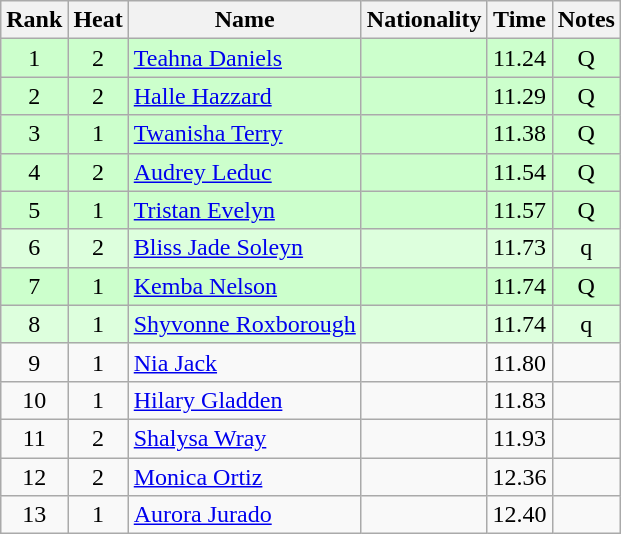<table class="wikitable sortable" style="text-align:center">
<tr>
<th>Rank</th>
<th>Heat</th>
<th>Name</th>
<th>Nationality</th>
<th>Time</th>
<th>Notes</th>
</tr>
<tr bgcolor=ccffcc>
<td>1</td>
<td>2</td>
<td align=left><a href='#'>Teahna Daniels</a></td>
<td align=left></td>
<td>11.24</td>
<td>Q</td>
</tr>
<tr bgcolor=ccffcc>
<td>2</td>
<td>2</td>
<td align=left><a href='#'>Halle Hazzard</a></td>
<td align=left></td>
<td>11.29</td>
<td>Q</td>
</tr>
<tr bgcolor=ccffcc>
<td>3</td>
<td>1</td>
<td align=left><a href='#'>Twanisha Terry</a></td>
<td align=left></td>
<td>11.38</td>
<td>Q</td>
</tr>
<tr bgcolor=ccffcc>
<td>4</td>
<td>2</td>
<td align=left><a href='#'>Audrey Leduc</a></td>
<td align=left></td>
<td>11.54</td>
<td>Q</td>
</tr>
<tr bgcolor=ccffcc>
<td>5</td>
<td>1</td>
<td align=left><a href='#'>Tristan Evelyn</a></td>
<td align=left></td>
<td>11.57</td>
<td>Q</td>
</tr>
<tr bgcolor=ddffdd>
<td>6</td>
<td>2</td>
<td align=left><a href='#'>Bliss Jade Soleyn</a></td>
<td align=left></td>
<td>11.73</td>
<td>q</td>
</tr>
<tr bgcolor=ccffcc>
<td>7</td>
<td>1</td>
<td align=left><a href='#'>Kemba Nelson</a></td>
<td align=left></td>
<td>11.74</td>
<td>Q</td>
</tr>
<tr bgcolor=ddffdd>
<td>8</td>
<td>1</td>
<td align=left><a href='#'>Shyvonne Roxborough</a></td>
<td align=left></td>
<td>11.74</td>
<td>q</td>
</tr>
<tr>
<td>9</td>
<td>1</td>
<td align=left><a href='#'>Nia Jack</a></td>
<td align=left></td>
<td>11.80</td>
<td></td>
</tr>
<tr>
<td>10</td>
<td>1</td>
<td align=left><a href='#'>Hilary Gladden</a></td>
<td align=left></td>
<td>11.83</td>
<td></td>
</tr>
<tr>
<td>11</td>
<td>2</td>
<td align=left><a href='#'>Shalysa Wray</a></td>
<td align=left></td>
<td>11.93</td>
<td></td>
</tr>
<tr>
<td>12</td>
<td>2</td>
<td align=left><a href='#'>Monica Ortiz</a></td>
<td align=left></td>
<td>12.36</td>
<td></td>
</tr>
<tr>
<td>13</td>
<td>1</td>
<td align=left><a href='#'>Aurora Jurado</a></td>
<td align=left></td>
<td>12.40</td>
<td></td>
</tr>
</table>
